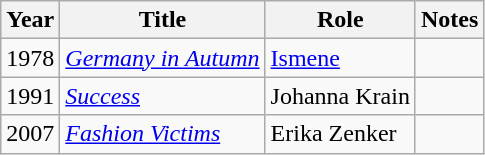<table class="wikitable sortable">
<tr>
<th>Year</th>
<th>Title</th>
<th>Role</th>
<th class="unsortable">Notes</th>
</tr>
<tr>
<td>1978</td>
<td><em><a href='#'>Germany in Autumn</a></em></td>
<td><a href='#'>Ismene</a></td>
<td></td>
</tr>
<tr>
<td>1991</td>
<td><em><a href='#'>Success</a></em></td>
<td>Johanna Krain</td>
<td></td>
</tr>
<tr>
<td>2007</td>
<td><em><a href='#'>Fashion Victims</a></em></td>
<td>Erika Zenker</td>
<td></td>
</tr>
</table>
